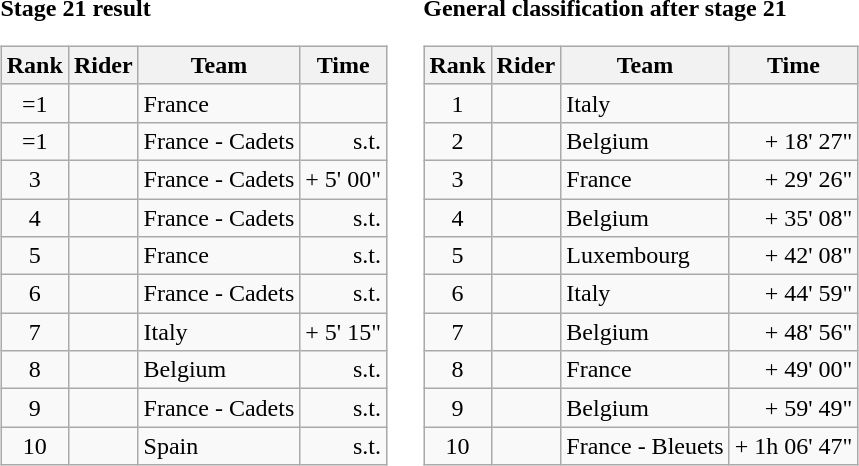<table>
<tr>
<td><strong>Stage 21 result</strong><br><table class="wikitable">
<tr>
<th scope="col">Rank</th>
<th scope="col">Rider</th>
<th scope="col">Team</th>
<th scope="col">Time</th>
</tr>
<tr>
<td style="text-align:center;">=1</td>
<td></td>
<td>France</td>
<td style="text-align:right;"></td>
</tr>
<tr>
<td style="text-align:center;">=1</td>
<td></td>
<td>France - Cadets</td>
<td style="text-align:right;">s.t.</td>
</tr>
<tr>
<td style="text-align:center;">3</td>
<td></td>
<td>France - Cadets</td>
<td style="text-align:right;">+ 5' 00"</td>
</tr>
<tr>
<td style="text-align:center;">4</td>
<td></td>
<td>France - Cadets</td>
<td style="text-align:right;">s.t.</td>
</tr>
<tr>
<td style="text-align:center;">5</td>
<td></td>
<td>France</td>
<td style="text-align:right;">s.t.</td>
</tr>
<tr>
<td style="text-align:center;">6</td>
<td></td>
<td>France - Cadets</td>
<td style="text-align:right;">s.t.</td>
</tr>
<tr>
<td style="text-align:center;">7</td>
<td></td>
<td>Italy</td>
<td style="text-align:right;">+ 5' 15"</td>
</tr>
<tr>
<td style="text-align:center;">8</td>
<td></td>
<td>Belgium</td>
<td style="text-align:right;">s.t.</td>
</tr>
<tr>
<td style="text-align:center;">9</td>
<td></td>
<td>France - Cadets</td>
<td style="text-align:right;">s.t.</td>
</tr>
<tr>
<td style="text-align:center;">10</td>
<td></td>
<td>Spain</td>
<td style="text-align:right;">s.t.</td>
</tr>
</table>
</td>
<td></td>
<td><strong>General classification after stage 21</strong><br><table class="wikitable">
<tr>
<th scope="col">Rank</th>
<th scope="col">Rider</th>
<th scope="col">Team</th>
<th scope="col">Time</th>
</tr>
<tr>
<td style="text-align:center;">1</td>
<td></td>
<td>Italy</td>
<td style="text-align:right;"></td>
</tr>
<tr>
<td style="text-align:center;">2</td>
<td></td>
<td>Belgium</td>
<td style="text-align:right;">+ 18' 27"</td>
</tr>
<tr>
<td style="text-align:center;">3</td>
<td></td>
<td>France</td>
<td style="text-align:right;">+ 29' 26"</td>
</tr>
<tr>
<td style="text-align:center;">4</td>
<td></td>
<td>Belgium</td>
<td style="text-align:right;">+ 35' 08"</td>
</tr>
<tr>
<td style="text-align:center;">5</td>
<td></td>
<td>Luxembourg</td>
<td style="text-align:right;">+ 42' 08"</td>
</tr>
<tr>
<td style="text-align:center;">6</td>
<td></td>
<td>Italy</td>
<td style="text-align:right;">+ 44' 59"</td>
</tr>
<tr>
<td style="text-align:center;">7</td>
<td></td>
<td>Belgium</td>
<td style="text-align:right;">+ 48' 56"</td>
</tr>
<tr>
<td style="text-align:center;">8</td>
<td></td>
<td>France</td>
<td style="text-align:right;">+ 49' 00"</td>
</tr>
<tr>
<td style="text-align:center;">9</td>
<td></td>
<td>Belgium</td>
<td style="text-align:right;">+ 59' 49"</td>
</tr>
<tr>
<td style="text-align:center;">10</td>
<td></td>
<td>France - Bleuets</td>
<td style="text-align:right;">+ 1h 06' 47"</td>
</tr>
</table>
</td>
</tr>
</table>
